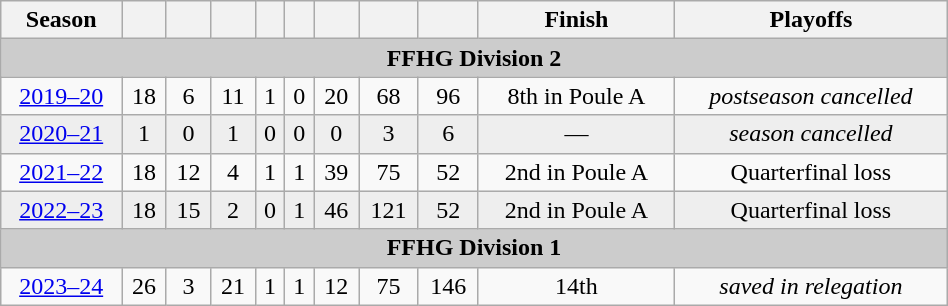<table class="wikitable" style="text-align:center;" width=50%>
<tr>
<th>Season</th>
<th></th>
<th></th>
<th></th>
<th></th>
<th></th>
<th></th>
<th></th>
<th></th>
<th>Finish</th>
<th>Playoffs</th>
</tr>
<tr bgcolor=cccccc>
<td colspan=12><strong>FFHG Division 2</strong></td>
</tr>
<tr>
<td><a href='#'>2019–20</a></td>
<td>18</td>
<td>6</td>
<td>11</td>
<td>1</td>
<td>0</td>
<td>20</td>
<td>68</td>
<td>96</td>
<td>8th in Poule A</td>
<td><em>postseason cancelled</em></td>
</tr>
<tr bgcolor=eeeeee>
<td><a href='#'>2020–21</a></td>
<td>1</td>
<td>0</td>
<td>1</td>
<td>0</td>
<td>0</td>
<td>0</td>
<td>3</td>
<td>6</td>
<td>—</td>
<td><em>season cancelled</em></td>
</tr>
<tr>
<td><a href='#'>2021–22</a></td>
<td>18</td>
<td>12</td>
<td>4</td>
<td>1</td>
<td>1</td>
<td>39</td>
<td>75</td>
<td>52</td>
<td>2nd in Poule A</td>
<td>Quarterfinal loss</td>
</tr>
<tr bgcolor=eeeeee>
<td><a href='#'>2022–23</a></td>
<td>18</td>
<td>15</td>
<td>2</td>
<td>0</td>
<td>1</td>
<td>46</td>
<td>121</td>
<td>52</td>
<td>2nd in Poule A</td>
<td>Quarterfinal loss</td>
</tr>
<tr bgcolor=cccccc>
<td colspan=12><strong>FFHG Division 1</strong></td>
</tr>
<tr>
<td><a href='#'>2023–24</a></td>
<td>26</td>
<td>3</td>
<td>21</td>
<td>1</td>
<td>1</td>
<td>12</td>
<td>75</td>
<td>146</td>
<td>14th</td>
<td><em>saved in relegation</em></td>
</tr>
</table>
